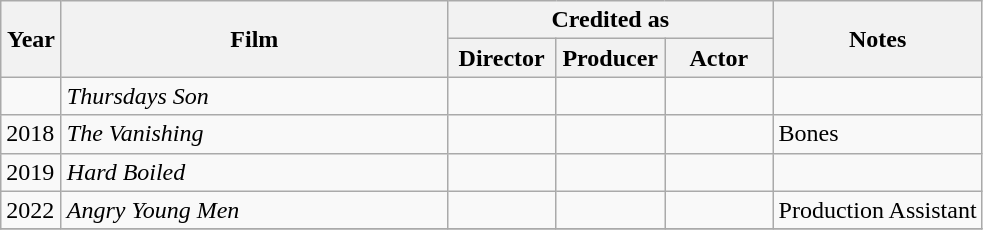<table class="wikitable sortable" style="margin-right: 0;">
<tr>
<th rowspan="2" style="width:33px;">Year</th>
<th rowspan="2" style="width:250px;">Film</th>
<th colspan="3">Credited as</th>
<th rowspan="2">Notes</th>
</tr>
<tr>
<th style="width:65px;">Director</th>
<th style="width:65px;">Producer</th>
<th style="width:65px;">Actor</th>
</tr>
<tr>
<td rowspan="1"></td>
<td style="text-align:left"><em>Thursdays Son</em></td>
<td></td>
<td></td>
<td></td>
<td></td>
</tr>
<tr>
<td rowspan="1">2018</td>
<td style="text-align:left"><em>The Vanishing</em></td>
<td></td>
<td></td>
<td></td>
<td>Bones</td>
</tr>
<tr>
<td rowspan="1">2019</td>
<td style="text-align:left"><em>Hard Boiled</em></td>
<td></td>
<td></td>
<td></td>
<td></td>
</tr>
<tr>
<td rowspan="1">2022</td>
<td style="text-align:left"><em>Angry Young Men</em></td>
<td></td>
<td></td>
<td></td>
<td>Production Assistant</td>
</tr>
<tr>
</tr>
</table>
